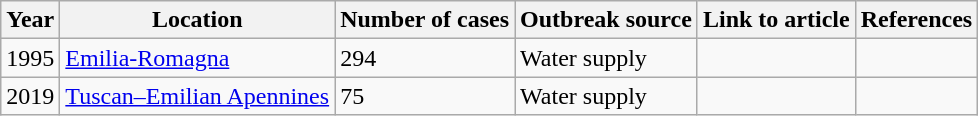<table class="wikitable sortable">
<tr>
<th>Year</th>
<th>Location</th>
<th>Number of cases</th>
<th>Outbreak source</th>
<th>Link to article</th>
<th>References</th>
</tr>
<tr>
<td>1995</td>
<td><a href='#'>Emilia-Romagna</a></td>
<td>294</td>
<td>Water supply</td>
<td></td>
<td></td>
</tr>
<tr>
<td>2019</td>
<td><a href='#'>Tuscan–Emilian Apennines</a></td>
<td>75</td>
<td>Water supply</td>
<td></td>
<td></td>
</tr>
</table>
